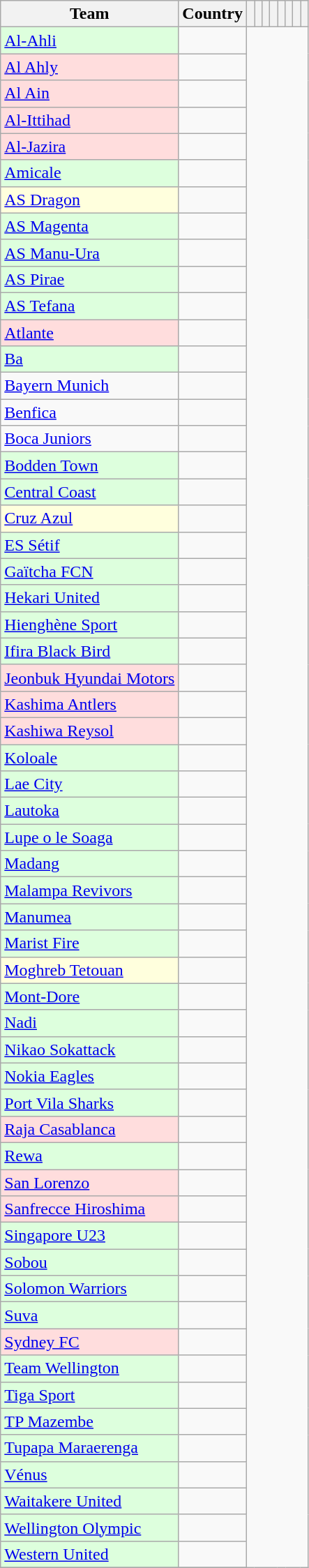<table class="wikitable sortable sticky-header sort-under" style="text-align:center">
<tr>
<th>Team</th>
<th>Country</th>
<th></th>
<th></th>
<th></th>
<th></th>
<th></th>
<th></th>
<th></th>
<th></th>
</tr>
<tr>
<td style="background:#DFD;" align=left><a href='#'>Al-Ahli</a></td>
<td align=left><br></td>
</tr>
<tr>
<td style="background:#FDD;" align=left><a href='#'>Al Ahly</a></td>
<td align=left><br></td>
</tr>
<tr>
<td style="background:#FDD;" align=left><a href='#'>Al Ain</a></td>
<td align=left><br></td>
</tr>
<tr>
<td style="background:#FDD;" align=left><a href='#'>Al-Ittihad</a></td>
<td align=left><br></td>
</tr>
<tr>
<td style="background:#FDD;" align=left><a href='#'>Al-Jazira</a></td>
<td align=left><br></td>
</tr>
<tr>
<td style="background:#DFD;" align=left><a href='#'>Amicale</a></td>
<td align=left><br></td>
</tr>
<tr>
<td style="background:#FFD;" align=left><a href='#'>AS Dragon</a></td>
<td align=left><br></td>
</tr>
<tr>
<td style="background:#DFD;" align=left><a href='#'>AS Magenta</a></td>
<td align=left><br></td>
</tr>
<tr>
<td style="background:#DFD;" align=left><a href='#'>AS Manu-Ura</a></td>
<td align=left><br></td>
</tr>
<tr>
<td style="background:#DFD;" align=left><a href='#'>AS Pirae</a></td>
<td align=left><br></td>
</tr>
<tr>
<td style="background:#DFD;" align=left><a href='#'>AS Tefana</a></td>
<td align=left><br></td>
</tr>
<tr>
<td style="background:#FDD;" align=left><a href='#'>Atlante</a></td>
<td align=left><br></td>
</tr>
<tr>
<td style="background:#DFD;" align=left><a href='#'>Ba</a></td>
<td align=left><br></td>
</tr>
<tr>
<td align=left><a href='#'>Bayern Munich</a></td>
<td align=left><br></td>
</tr>
<tr>
<td align=left><a href='#'>Benfica</a></td>
<td align=left><br></td>
</tr>
<tr>
<td align=left><a href='#'>Boca Juniors</a></td>
<td align=left><br></td>
</tr>
<tr>
<td style="background:#DFD;" align=left><a href='#'>Bodden Town</a></td>
<td align=left><br></td>
</tr>
<tr>
<td style="background:#DFD;" align=left><a href='#'>Central Coast</a></td>
<td align=left><br></td>
</tr>
<tr>
<td style="background:#FFD;" align=left><a href='#'>Cruz Azul</a></td>
<td align=left><br></td>
</tr>
<tr>
<td style="background:#DFD;" align=left><a href='#'>ES Sétif</a></td>
<td align=left><br></td>
</tr>
<tr>
<td style="background:#DFD;" align=left><a href='#'>Gaïtcha FCN</a></td>
<td align=left><br></td>
</tr>
<tr>
<td style="background:#DFD;" align=left><a href='#'>Hekari United</a></td>
<td align=left><br></td>
</tr>
<tr>
<td style="background:#DFD;" align=left><a href='#'>Hienghène Sport</a></td>
<td align=left><br></td>
</tr>
<tr>
<td style="background:#DFD;" align=left><a href='#'>Ifira Black Bird</a></td>
<td align=left><br></td>
</tr>
<tr>
<td style="background:#FDD;" align=left><a href='#'>Jeonbuk Hyundai Motors</a></td>
<td align=left><br></td>
</tr>
<tr>
<td style="background:#FDD;" align=left><a href='#'>Kashima Antlers</a></td>
<td align=left><br></td>
</tr>
<tr>
<td style="background:#FDD;" align=left><a href='#'>Kashiwa Reysol</a></td>
<td align=left><br></td>
</tr>
<tr>
<td style="background:#DFD;" align=left><a href='#'>Koloale</a></td>
<td align=left><br></td>
</tr>
<tr>
<td style="background:#DFD;" align=left><a href='#'>Lae City</a></td>
<td align=left><br></td>
</tr>
<tr>
<td style="background:#DFD;" align=left><a href='#'>Lautoka</a></td>
<td align=left><br></td>
</tr>
<tr>
<td style="background:#DFD;" align=left><a href='#'>Lupe o le Soaga</a></td>
<td align=left><br></td>
</tr>
<tr>
<td style="background:#DFD;" align=left><a href='#'>Madang</a></td>
<td align=left><br></td>
</tr>
<tr>
<td style="background:#DFD;" align=left><a href='#'>Malampa Revivors</a></td>
<td align=left><br></td>
</tr>
<tr>
<td style="background:#DFD;" align=left><a href='#'>Manumea</a></td>
<td align=left><br></td>
</tr>
<tr>
<td style="background:#DFD;" align=left><a href='#'>Marist Fire</a></td>
<td align=left><br></td>
</tr>
<tr>
<td style="background:#FFD;" align=left><a href='#'>Moghreb Tetouan</a></td>
<td align=left><br></td>
</tr>
<tr>
<td style="background:#DFD;" align=left><a href='#'>Mont-Dore</a></td>
<td align=left><br></td>
</tr>
<tr>
<td style="background:#DFD;" align=left><a href='#'>Nadi</a></td>
<td align=left><br></td>
</tr>
<tr>
<td style="background:#DFD;" align=left><a href='#'>Nikao Sokattack</a></td>
<td align=left><br></td>
</tr>
<tr>
<td style="background:#DFD;" align=left><a href='#'>Nokia Eagles</a></td>
<td align=left><br></td>
</tr>
<tr>
<td style="background:#DFD;" align=left><a href='#'>Port Vila Sharks</a></td>
<td align=left><br></td>
</tr>
<tr>
<td style="background:#FDD;" align=left><a href='#'>Raja Casablanca</a></td>
<td align=left><br></td>
</tr>
<tr>
<td style="background:#DFD;" align=left><a href='#'>Rewa</a></td>
<td align=left><br></td>
</tr>
<tr>
<td style="background:#FDD;" align=left><a href='#'>San Lorenzo</a></td>
<td align=left><br></td>
</tr>
<tr>
<td style="background:#FDD;" align=left><a href='#'>Sanfrecce Hiroshima</a></td>
<td align=left><br></td>
</tr>
<tr>
<td style="background:#DFD;" align=left><a href='#'>Singapore U23</a></td>
<td align=left><br></td>
</tr>
<tr>
<td style="background:#DFD;" align=left><a href='#'>Sobou</a></td>
<td align=left><br></td>
</tr>
<tr>
<td style="background:#DFD;" align=left><a href='#'>Solomon Warriors</a></td>
<td align=left><br></td>
</tr>
<tr>
<td style="background:#DFD;" align=left><a href='#'>Suva</a></td>
<td align=left><br></td>
</tr>
<tr>
<td style="background:#FDD;" align=left><a href='#'>Sydney FC</a></td>
<td align=left><br></td>
</tr>
<tr>
<td style="background:#DFD;" align=left><a href='#'>Team Wellington</a></td>
<td align=left><br></td>
</tr>
<tr>
<td style="background:#DFD;" align=left><a href='#'>Tiga Sport</a></td>
<td align=left><br></td>
</tr>
<tr>
<td style="background:#DFD;" align=left><a href='#'>TP Mazembe</a></td>
<td align=left><br></td>
</tr>
<tr>
<td style="background:#DFD;" align=left><a href='#'>Tupapa Maraerenga</a></td>
<td align=left><br></td>
</tr>
<tr>
<td style="background:#DFD;" align=left><a href='#'>Vénus</a></td>
<td align=left><br></td>
</tr>
<tr>
<td style="background:#DFD;" align=left><a href='#'>Waitakere United</a></td>
<td align=left><br></td>
</tr>
<tr>
<td style="background:#DFD;" align=left><a href='#'>Wellington Olympic</a></td>
<td align=left><br></td>
</tr>
<tr>
<td style="background:#DFD;" align=left><a href='#'>Western United</a></td>
<td align=left><br></td>
</tr>
<tr>
</tr>
</table>
